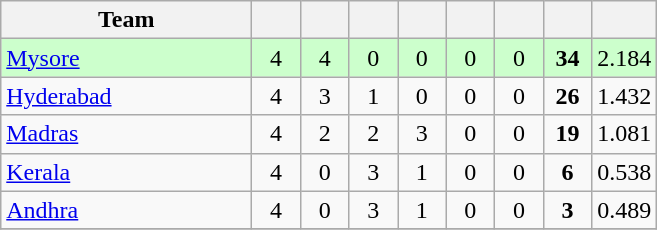<table class="wikitable" style="text-align:center">
<tr>
<th style="width:160px">Team</th>
<th style="width:25px"></th>
<th style="width:25px"></th>
<th style="width:25px"></th>
<th style="width:25px"></th>
<th style="width:25px"></th>
<th style="width:25px"></th>
<th style="width:25px"></th>
<th style="width:25px;"></th>
</tr>
<tr style="background:#cfc;">
<td style="text-align:left"><a href='#'>Mysore</a></td>
<td>4</td>
<td>4</td>
<td>0</td>
<td>0</td>
<td>0</td>
<td>0</td>
<td><strong>34</strong></td>
<td>2.184</td>
</tr>
<tr>
<td style="text-align:left"><a href='#'>Hyderabad</a></td>
<td>4</td>
<td>3</td>
<td>1</td>
<td>0</td>
<td>0</td>
<td>0</td>
<td><strong>26</strong></td>
<td>1.432</td>
</tr>
<tr>
<td style="text-align:left"><a href='#'>Madras</a></td>
<td>4</td>
<td>2</td>
<td>2</td>
<td>3</td>
<td>0</td>
<td>0</td>
<td><strong>19</strong></td>
<td>1.081</td>
</tr>
<tr>
<td style="text-align:left"><a href='#'>Kerala</a></td>
<td>4</td>
<td>0</td>
<td>3</td>
<td>1</td>
<td>0</td>
<td>0</td>
<td><strong>6</strong></td>
<td>0.538</td>
</tr>
<tr>
<td style="text-align:left"><a href='#'>Andhra</a></td>
<td>4</td>
<td>0</td>
<td>3</td>
<td>1</td>
<td>0</td>
<td>0</td>
<td><strong>3</strong></td>
<td>0.489</td>
</tr>
<tr>
</tr>
</table>
